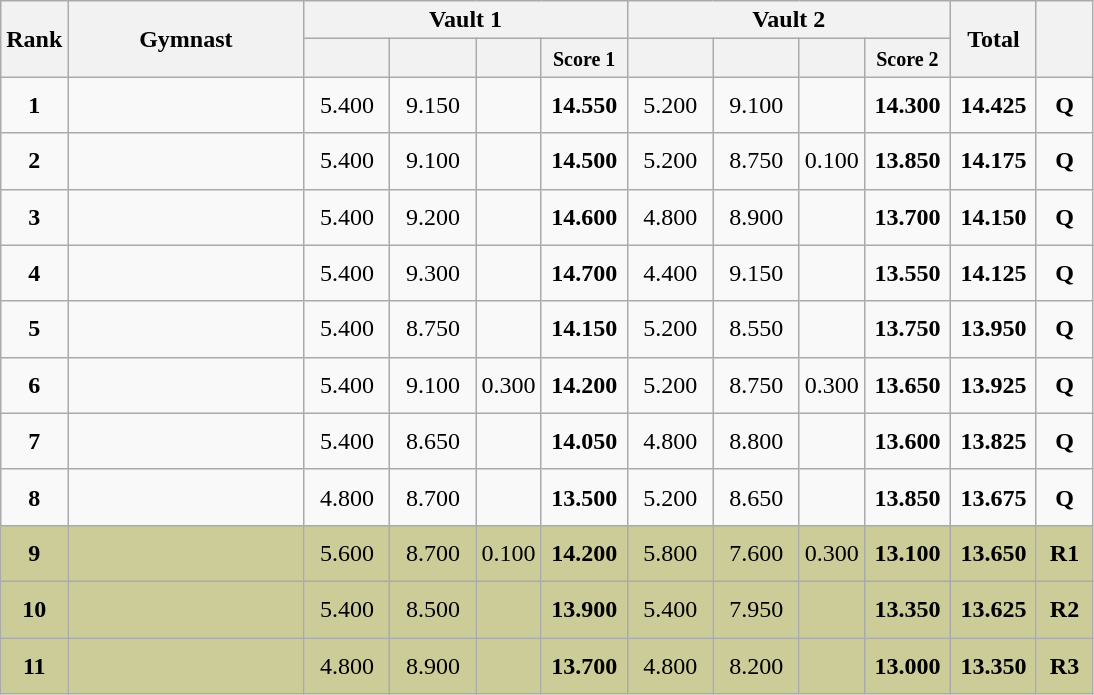<table style="text-align:center;" class="wikitable sortable">
<tr>
<th style="width:15px;" rowspan="2">Rank</th>
<th style="width:150px;" rowspan="2">Gymnast</th>
<th colspan="4">Vault 1</th>
<th colspan="4">Vault 2</th>
<th style="width:50px;" rowspan="2">Total</th>
<th style="width:30px;" rowspan="2"><small></small></th>
</tr>
<tr>
<th style="width:50px;"><small></small></th>
<th style="width:50px;"><small></small></th>
<th style="width:20px;"><small></small></th>
<th style="width:50px;"><small>Score 1</small></th>
<th style="width:50px;"><small></small></th>
<th style="width:50px;"><small></small></th>
<th style="width:20px;"><small></small></th>
<th style="width:50px;"><small>Score 2</small></th>
</tr>
<tr>
<td scope="row" style="text-align:center"><strong>1</strong></td>
<td style="height:30px; text-align:left;"></td>
<td>5.400</td>
<td>9.150</td>
<td></td>
<td><strong>14.550</strong></td>
<td>5.200</td>
<td>9.100</td>
<td></td>
<td><strong>14.300</strong></td>
<td><strong>14.425</strong></td>
<td><strong>Q</strong></td>
</tr>
<tr>
<td scope="row" style="text-align:center"><strong>2</strong></td>
<td style="height:30px; text-align:left;"></td>
<td>5.400</td>
<td>9.100</td>
<td></td>
<td><strong>14.500</strong></td>
<td>5.200</td>
<td>8.750</td>
<td>0.100</td>
<td><strong>13.850</strong></td>
<td><strong>14.175</strong></td>
<td><strong>Q</strong></td>
</tr>
<tr>
<td scope="row" style="text-align:center"><strong>3</strong></td>
<td style="height:30px; text-align:left;"></td>
<td>5.400</td>
<td>9.200</td>
<td></td>
<td><strong>14.600</strong></td>
<td>4.800</td>
<td>8.900</td>
<td></td>
<td><strong>13.700</strong></td>
<td><strong>14.150</strong></td>
<td><strong>Q</strong></td>
</tr>
<tr>
<td scope="row" style="text-align:center"><strong>4</strong></td>
<td style="height:30px; text-align:left;"></td>
<td>5.400</td>
<td>9.300</td>
<td></td>
<td><strong>14.700</strong></td>
<td>4.400</td>
<td>9.150</td>
<td></td>
<td><strong>13.550</strong></td>
<td><strong>14.125</strong></td>
<td><strong>Q</strong></td>
</tr>
<tr>
<td scope="row" style="text-align:center"><strong>5</strong></td>
<td style="height:30px; text-align:left;"></td>
<td>5.400</td>
<td>8.750</td>
<td></td>
<td><strong>14.150</strong></td>
<td>5.200</td>
<td>8.550</td>
<td></td>
<td><strong>13.750</strong></td>
<td><strong>13.950</strong></td>
<td><strong>Q</strong></td>
</tr>
<tr>
<td scope="row" style="text-align:center"><strong>6</strong></td>
<td style="height:30px; text-align:left;"></td>
<td>5.400</td>
<td>9.100</td>
<td>0.300</td>
<td><strong>14.200</strong></td>
<td>5.200</td>
<td>8.750</td>
<td>0.300</td>
<td><strong>13.650</strong></td>
<td><strong>13.925</strong></td>
<td><strong>Q</strong></td>
</tr>
<tr>
<td scope="row" style="text-align:center"><strong>7</strong></td>
<td style="height:30px; text-align:left;"></td>
<td>5.400</td>
<td>8.650</td>
<td></td>
<td><strong>14.050</strong></td>
<td>4.800</td>
<td>8.800</td>
<td></td>
<td><strong>13.600</strong></td>
<td><strong>13.825</strong></td>
<td><strong>Q</strong></td>
</tr>
<tr>
<td scope="row" style="text-align:center"><strong>8</strong></td>
<td style="height:30px; text-align:left;"></td>
<td>4.800</td>
<td>8.700</td>
<td></td>
<td><strong>13.500</strong></td>
<td>5.200</td>
<td>8.650</td>
<td></td>
<td><strong>13.850</strong></td>
<td><strong>13.675</strong></td>
<td><strong>Q</strong></td>
</tr>
<tr style="background:#cccc99;">
<td scope="row" style="text-align:center"><strong>9</strong></td>
<td style="height:30px; text-align:left;"></td>
<td>5.600</td>
<td>8.700</td>
<td>0.100</td>
<td><strong>14.200</strong></td>
<td>5.800</td>
<td>7.600</td>
<td>0.300</td>
<td><strong>13.100</strong></td>
<td><strong>13.650</strong></td>
<td><strong>R1</strong></td>
</tr>
<tr style="background:#cccc99;">
<td scope="row" style="text-align:center"><strong>10</strong></td>
<td style="height:30px; text-align:left;"></td>
<td>5.400</td>
<td>8.500</td>
<td></td>
<td><strong>13.900</strong></td>
<td>5.400</td>
<td>7.950</td>
<td></td>
<td><strong>13.350</strong></td>
<td><strong>13.625</strong></td>
<td><strong>R2</strong></td>
</tr>
<tr style="background:#cccc99;">
<td scope="row" style="text-align:center"><strong>11</strong></td>
<td style="height:30px; text-align:left;"></td>
<td>4.800</td>
<td>8.900</td>
<td></td>
<td><strong>13.700</strong></td>
<td>4.800</td>
<td>8.200</td>
<td></td>
<td><strong>13.000</strong></td>
<td><strong>13.350</strong></td>
<td><strong>R3</strong></td>
</tr>
</table>
